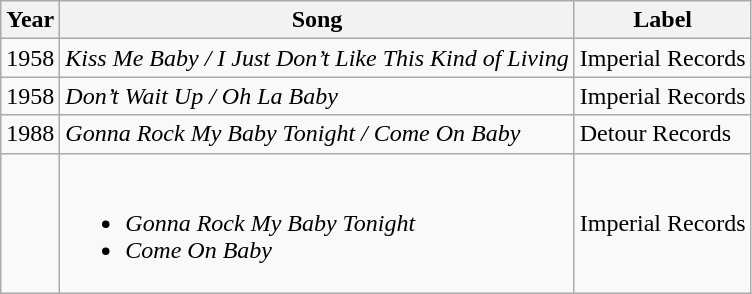<table class="wikitable">
<tr>
<th>Year</th>
<th>Song</th>
<th>Label</th>
</tr>
<tr>
<td>1958</td>
<td><em>Kiss Me Baby / I Just Don’t Like This Kind of Living</em></td>
<td>Imperial Records</td>
</tr>
<tr>
<td>1958</td>
<td><em>Don’t Wait Up / Oh La Baby</em></td>
<td>Imperial Records</td>
</tr>
<tr>
<td>1988</td>
<td><em>Gonna Rock My Baby Tonight / Come On Baby</em></td>
<td>Detour Records</td>
</tr>
<tr>
<td></td>
<td><br><ul><li><em>Gonna Rock My Baby Tonight</em></li><li><em>Come On Baby</em></li></ul></td>
<td>Imperial Records</td>
</tr>
</table>
